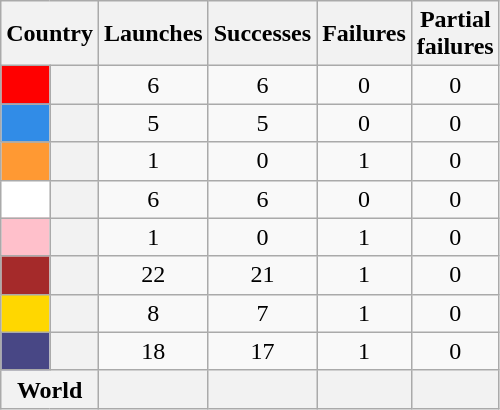<table class="wikitable sortable" style="text-align:center;">
<tr>
<th colspan=2>Country</th>
<th>Launches</th>
<th>Successes</th>
<th>Failures</th>
<th>Partial <br> failures</th>
</tr>
<tr>
<th scope=row style="background:#ff0000;"></th>
<th style="text-align:left;"></th>
<td>6</td>
<td>6</td>
<td>0</td>
<td>0</td>
</tr>
<tr>
<th scope=row style="background:#318ce7;"></th>
<th style="text-align:left;"></th>
<td>5</td>
<td>5</td>
<td>0</td>
<td>0</td>
</tr>
<tr>
<th scope=row style="background:#ff9933;"></th>
<th style="text-align:left;"></th>
<td>1</td>
<td>0</td>
<td>1</td>
<td>0</td>
</tr>
<tr>
<th scope=row style="background:#ffffff;"></th>
<th style="text-align:left;"></th>
<td>6</td>
<td>6</td>
<td>0</td>
<td>0</td>
</tr>
<tr>
<th scope=row style="background:#ffc0cb;"></th>
<th style="text-align:left;"></th>
<td>1</td>
<td>0</td>
<td>1</td>
<td>0</td>
</tr>
<tr>
<th scope=row style="background:#a52a2a;"></th>
<th style="text-align:left;"></th>
<td>22</td>
<td>21</td>
<td>1</td>
<td>0</td>
</tr>
<tr>
<th scope=row style="background:#ffd700;"></th>
<th style="text-align:left;"></th>
<td>8</td>
<td>7</td>
<td>1</td>
<td>0</td>
</tr>
<tr>
<th scope=row style="background:#484785;"></th>
<th style="text-align:left;"></th>
<td>18</td>
<td>17</td>
<td>1</td>
<td>0</td>
</tr>
<tr class="sortbottom">
<th colspan="2">World</th>
<th></th>
<th></th>
<th></th>
<th></th>
</tr>
</table>
